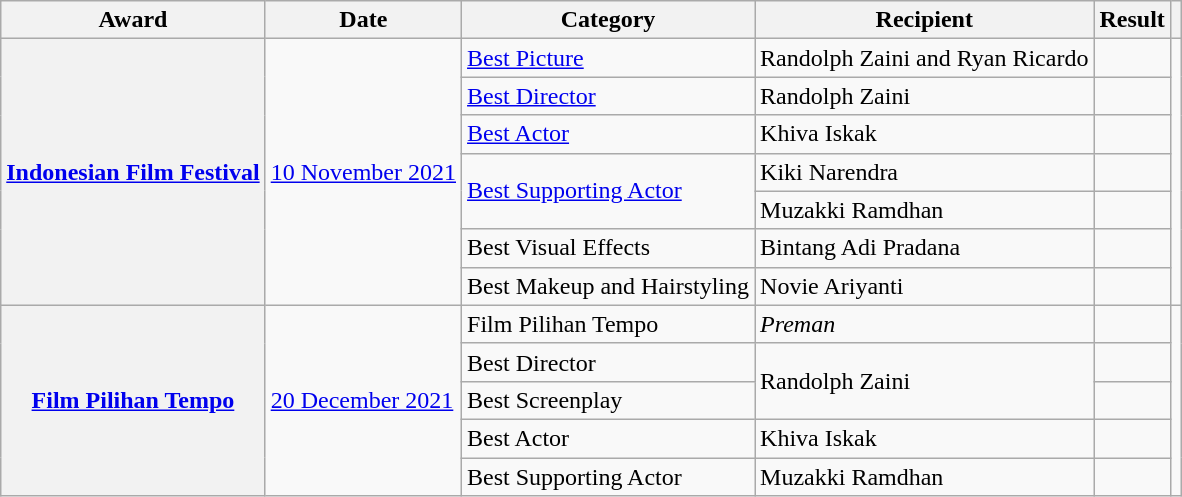<table class="wikitable sortable plainrowheaders">
<tr>
<th>Award</th>
<th>Date</th>
<th>Category</th>
<th>Recipient</th>
<th>Result</th>
<th></th>
</tr>
<tr>
<th scope="row" rowspan="7"><a href='#'>Indonesian Film Festival</a></th>
<td rowspan="7"><a href='#'>10 November 2021</a></td>
<td><a href='#'>Best Picture</a></td>
<td>Randolph Zaini and Ryan Ricardo</td>
<td></td>
<td rowspan="7" align="center"></td>
</tr>
<tr>
<td><a href='#'>Best Director</a></td>
<td>Randolph Zaini</td>
<td></td>
</tr>
<tr>
<td><a href='#'>Best Actor</a></td>
<td>Khiva Iskak</td>
<td></td>
</tr>
<tr>
<td rowspan="2"><a href='#'>Best Supporting Actor</a></td>
<td>Kiki Narendra</td>
<td></td>
</tr>
<tr>
<td>Muzakki Ramdhan</td>
<td></td>
</tr>
<tr>
<td>Best Visual Effects</td>
<td>Bintang Adi Pradana</td>
<td></td>
</tr>
<tr>
<td>Best Makeup and Hairstyling</td>
<td>Novie Ariyanti</td>
<td></td>
</tr>
<tr>
<th scope="row" rowspan="5"><a href='#'>Film Pilihan Tempo</a></th>
<td rowspan="5"><a href='#'>20 December 2021</a></td>
<td>Film Pilihan Tempo</td>
<td><em>Preman</em></td>
<td></td>
<td align="center" rowspan="5"></td>
</tr>
<tr>
<td>Best Director</td>
<td rowspan="2">Randolph Zaini</td>
<td></td>
</tr>
<tr>
<td>Best Screenplay</td>
<td></td>
</tr>
<tr>
<td>Best Actor</td>
<td>Khiva Iskak</td>
<td></td>
</tr>
<tr>
<td>Best Supporting Actor</td>
<td>Muzakki Ramdhan</td>
<td></td>
</tr>
</table>
